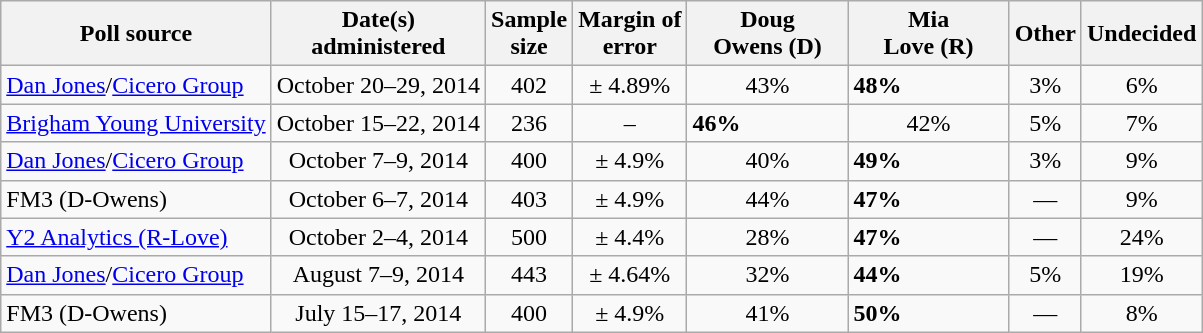<table class="wikitable">
<tr>
<th>Poll source</th>
<th>Date(s)<br>administered</th>
<th>Sample<br>size</th>
<th>Margin of<br>error</th>
<th style="width:100px;">Doug<br>Owens (D)</th>
<th style="width:100px;">Mia<br>Love (R)</th>
<th>Other</th>
<th>Undecided</th>
</tr>
<tr>
<td><a href='#'>Dan Jones</a>/<a href='#'>Cicero Group</a></td>
<td align=center>October 20–29, 2014</td>
<td align=center>402</td>
<td align=center>± 4.89%</td>
<td align=center>43%</td>
<td><strong>48%</strong></td>
<td align=center>3%</td>
<td align=center>6%</td>
</tr>
<tr>
<td><a href='#'>Brigham Young University</a></td>
<td align=center>October 15–22, 2014</td>
<td align=center>236</td>
<td align=center>–</td>
<td><strong>46%</strong></td>
<td align=center>42%</td>
<td align=center>5%</td>
<td align=center>7%</td>
</tr>
<tr>
<td><a href='#'>Dan Jones</a>/<a href='#'>Cicero Group</a></td>
<td align=center>October 7–9, 2014</td>
<td align=center>400</td>
<td align=center>± 4.9%</td>
<td align=center>40%</td>
<td><strong>49%</strong></td>
<td align=center>3%</td>
<td align=center>9%</td>
</tr>
<tr>
<td>FM3 (D-Owens)</td>
<td align=center>October 6–7, 2014</td>
<td align=center>403</td>
<td align=center>± 4.9%</td>
<td align=center>44%</td>
<td><strong>47%</strong></td>
<td align=center>—</td>
<td align=center>9%</td>
</tr>
<tr>
<td><a href='#'>Y2 Analytics (R-Love)</a></td>
<td align=center>October 2–4, 2014</td>
<td align=center>500</td>
<td align=center>± 4.4%</td>
<td align=center>28%</td>
<td><strong>47%</strong></td>
<td align=center>—</td>
<td align=center colspan=2>24%</td>
</tr>
<tr>
<td><a href='#'>Dan Jones</a>/<a href='#'>Cicero Group</a></td>
<td align=center>August 7–9, 2014</td>
<td align=center>443</td>
<td align=center>± 4.64%</td>
<td align=center>32%</td>
<td><strong>44%</strong></td>
<td align=center>5%</td>
<td align=center>19%</td>
</tr>
<tr>
<td>FM3 (D-Owens)</td>
<td align=center>July 15–17, 2014</td>
<td align=center>400</td>
<td align=center>± 4.9%</td>
<td align=center>41%</td>
<td><strong>50%</strong></td>
<td align=center>—</td>
<td align=center>8%</td>
</tr>
</table>
